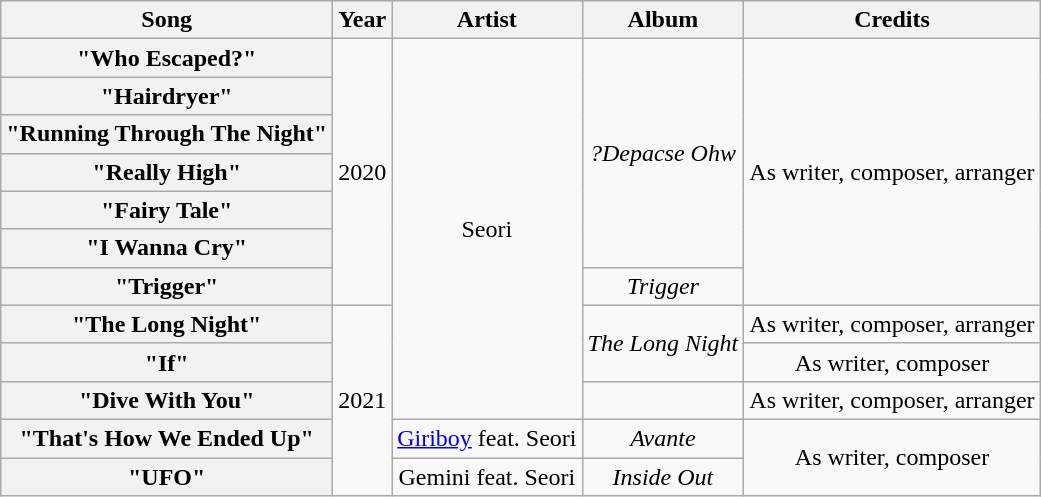<table class="wikitable plainrowheaders" style="text-align:center;">
<tr>
<th>Song</th>
<th>Year</th>
<th>Artist</th>
<th>Album</th>
<th>Credits</th>
</tr>
<tr>
<th scope="row">"Who Escaped?"</th>
<td rowspan="7">2020</td>
<td rowspan="10">Seori</td>
<td rowspan="6"><em>?Depacse Ohw</em></td>
<td rowspan="7">As writer, composer, arranger</td>
</tr>
<tr>
<th scope="row">"Hairdryer"</th>
</tr>
<tr>
<th scope="row">"Running Through The Night"</th>
</tr>
<tr>
<th scope="row">"Really High"</th>
</tr>
<tr>
<th scope="row">"Fairy Tale"</th>
</tr>
<tr>
<th scope="row">"I Wanna Cry"</th>
</tr>
<tr>
<th scope="row">"Trigger"</th>
<td><em>Trigger</em></td>
</tr>
<tr>
<th scope="row">"The Long Night"</th>
<td rowspan="5">2021</td>
<td rowspan="2"><em>The Long Night</em></td>
<td>As writer, composer, arranger</td>
</tr>
<tr>
<th scope="row">"If"</th>
<td>As writer, composer</td>
</tr>
<tr>
<th scope="row">"Dive With You"</th>
<td></td>
<td>As writer, composer, arranger</td>
</tr>
<tr>
<th scope="row">"That's How We Ended Up"</th>
<td><a href='#'>Giriboy</a> feat. Seori</td>
<td><em>Avante</em></td>
<td rowspan="2">As writer, composer</td>
</tr>
<tr>
<th scope="row">"UFO"</th>
<td>Gemini feat. Seori</td>
<td><em>Inside Out</em></td>
</tr>
</table>
